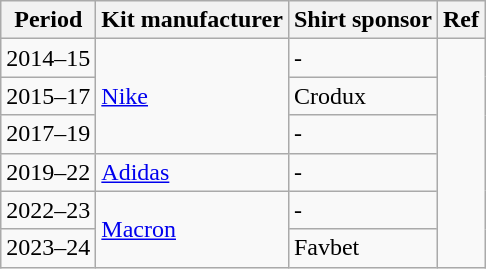<table class="wikitable">
<tr>
<th>Period</th>
<th>Kit manufacturer</th>
<th>Shirt sponsor</th>
<th>Ref</th>
</tr>
<tr>
<td>2014–15</td>
<td rowspan="3"><a href='#'>Nike</a></td>
<td>-</td>
<td rowspan="6"></td>
</tr>
<tr>
<td>2015–17</td>
<td>Crodux</td>
</tr>
<tr>
<td>2017–19</td>
<td>-</td>
</tr>
<tr>
<td>2019–22</td>
<td><a href='#'>Adidas</a></td>
<td>-</td>
</tr>
<tr>
<td>2022–23</td>
<td rowspan="2"><a href='#'>Macron</a></td>
<td>-</td>
</tr>
<tr>
<td>2023–24</td>
<td>Favbet</td>
</tr>
</table>
